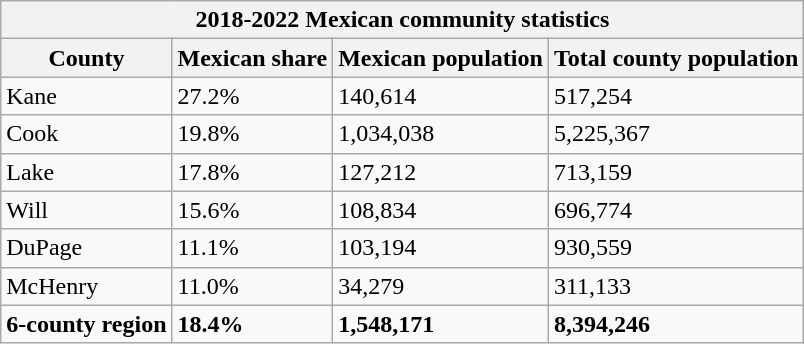<table class="wikitable sortable">
<tr>
<th colspan="4">2018-2022 Mexican community statistics</th>
</tr>
<tr>
<th>County</th>
<th>Mexican share</th>
<th>Mexican population</th>
<th>Total county population</th>
</tr>
<tr>
<td>Kane</td>
<td>27.2%</td>
<td>140,614</td>
<td>517,254</td>
</tr>
<tr>
<td>Cook</td>
<td>19.8%</td>
<td>1,034,038</td>
<td>5,225,367</td>
</tr>
<tr>
<td>Lake</td>
<td>17.8%</td>
<td>127,212</td>
<td>713,159</td>
</tr>
<tr>
<td>Will</td>
<td>15.6%</td>
<td>108,834</td>
<td>696,774</td>
</tr>
<tr>
<td>DuPage</td>
<td>11.1%</td>
<td>103,194</td>
<td>930,559</td>
</tr>
<tr>
<td>McHenry</td>
<td>11.0%</td>
<td>34,279</td>
<td>311,133</td>
</tr>
<tr>
<td><strong>6-county region</strong></td>
<td><strong>18.4%</strong></td>
<td><strong>1,548,171</strong></td>
<td><strong>8,394,246</strong></td>
</tr>
</table>
